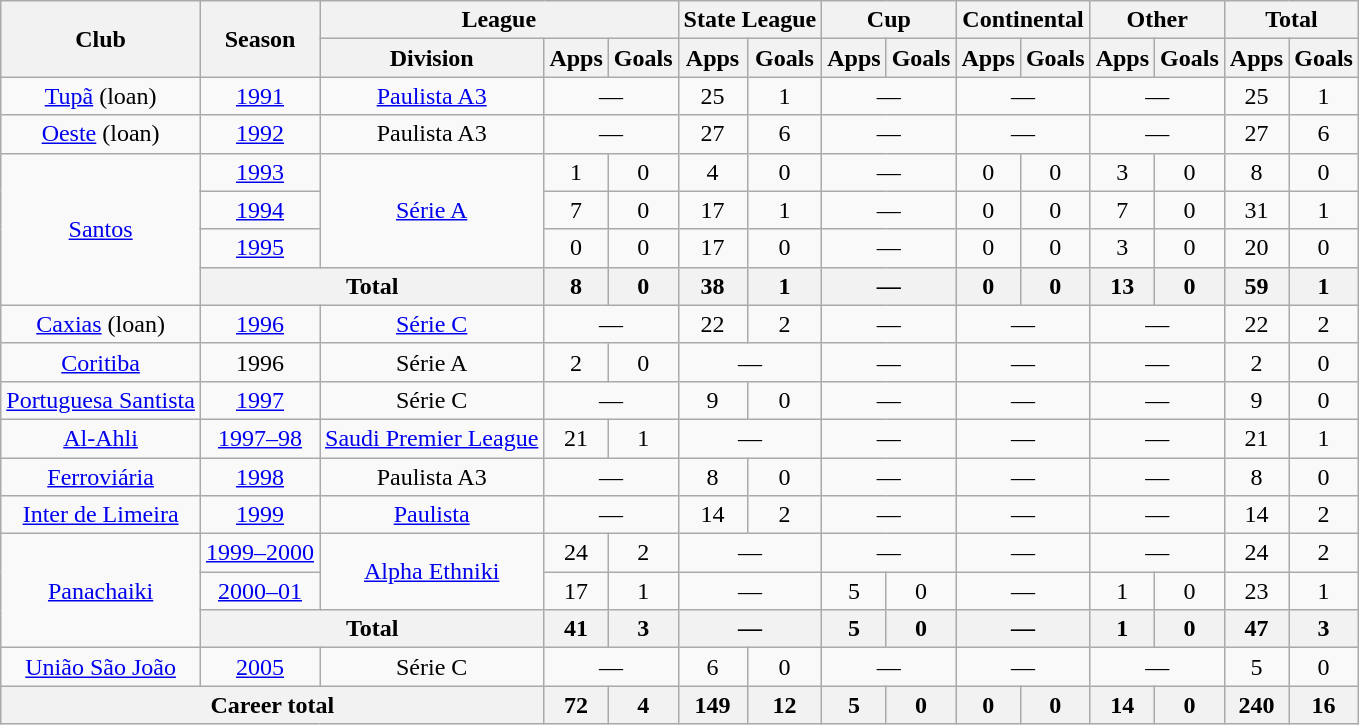<table class="wikitable" style="text-align: center;">
<tr>
<th rowspan="2">Club</th>
<th rowspan="2">Season</th>
<th colspan="3">League</th>
<th colspan="2">State League</th>
<th colspan="2">Cup</th>
<th colspan="2">Continental</th>
<th colspan="2">Other</th>
<th colspan="2">Total</th>
</tr>
<tr>
<th>Division</th>
<th>Apps</th>
<th>Goals</th>
<th>Apps</th>
<th>Goals</th>
<th>Apps</th>
<th>Goals</th>
<th>Apps</th>
<th>Goals</th>
<th>Apps</th>
<th>Goals</th>
<th>Apps</th>
<th>Goals</th>
</tr>
<tr>
<td valign="center"><a href='#'>Tupã</a> (loan)</td>
<td><a href='#'>1991</a></td>
<td><a href='#'>Paulista A3</a></td>
<td colspan="2">—</td>
<td>25</td>
<td>1</td>
<td colspan="2">—</td>
<td colspan="2">—</td>
<td colspan="2">—</td>
<td>25</td>
<td>1</td>
</tr>
<tr>
<td valign="center"><a href='#'>Oeste</a> (loan)</td>
<td><a href='#'>1992</a></td>
<td>Paulista A3</td>
<td colspan="2">—</td>
<td>27</td>
<td>6</td>
<td colspan="2">—</td>
<td colspan="2">—</td>
<td colspan="2">—</td>
<td>27</td>
<td>6</td>
</tr>
<tr>
<td rowspan="4" valign="center"><a href='#'>Santos</a></td>
<td><a href='#'>1993</a></td>
<td rowspan="3"><a href='#'>Série A</a></td>
<td>1</td>
<td>0</td>
<td>4</td>
<td>0</td>
<td colspan="2">—</td>
<td>0</td>
<td>0</td>
<td>3</td>
<td>0</td>
<td>8</td>
<td>0</td>
</tr>
<tr>
<td><a href='#'>1994</a></td>
<td>7</td>
<td>0</td>
<td>17</td>
<td>1</td>
<td colspan="2">—</td>
<td>0</td>
<td>0</td>
<td>7</td>
<td>0</td>
<td>31</td>
<td>1</td>
</tr>
<tr>
<td><a href='#'>1995</a></td>
<td>0</td>
<td>0</td>
<td>17</td>
<td>0</td>
<td colspan="2">—</td>
<td>0</td>
<td>0</td>
<td>3</td>
<td>0</td>
<td>20</td>
<td>0</td>
</tr>
<tr>
<th colspan="2">Total</th>
<th>8</th>
<th>0</th>
<th>38</th>
<th>1</th>
<th colspan="2">—</th>
<th>0</th>
<th>0</th>
<th>13</th>
<th>0</th>
<th>59</th>
<th>1</th>
</tr>
<tr>
<td valign="center"><a href='#'>Caxias</a> (loan)</td>
<td><a href='#'>1996</a></td>
<td><a href='#'>Série C</a></td>
<td colspan="2">—</td>
<td>22</td>
<td>2</td>
<td colspan="2">—</td>
<td colspan="2">—</td>
<td colspan="2">—</td>
<td>22</td>
<td>2</td>
</tr>
<tr>
<td valign="center"><a href='#'>Coritiba</a></td>
<td>1996</td>
<td>Série A</td>
<td>2</td>
<td>0</td>
<td colspan="2">—</td>
<td colspan="2">—</td>
<td colspan="2">—</td>
<td colspan="2">—</td>
<td>2</td>
<td>0</td>
</tr>
<tr>
<td valign="center"><a href='#'>Portuguesa Santista</a></td>
<td><a href='#'>1997</a></td>
<td>Série C</td>
<td colspan="2">—</td>
<td>9</td>
<td>0</td>
<td colspan="2">—</td>
<td colspan="2">—</td>
<td colspan="2">—</td>
<td>9</td>
<td>0</td>
</tr>
<tr>
<td valign="center"><a href='#'>Al-Ahli</a></td>
<td><a href='#'>1997–98</a></td>
<td><a href='#'>Saudi Premier League</a></td>
<td>21</td>
<td>1</td>
<td colspan="2">—</td>
<td colspan="2">—</td>
<td colspan="2">—</td>
<td colspan="2">—</td>
<td>21</td>
<td>1</td>
</tr>
<tr>
<td valign="center"><a href='#'>Ferroviária</a></td>
<td><a href='#'>1998</a></td>
<td>Paulista A3</td>
<td colspan="2">—</td>
<td>8</td>
<td>0</td>
<td colspan="2">—</td>
<td colspan="2">—</td>
<td colspan="2">—</td>
<td>8</td>
<td>0</td>
</tr>
<tr>
<td valign="center"><a href='#'>Inter de Limeira</a></td>
<td><a href='#'>1999</a></td>
<td><a href='#'>Paulista</a></td>
<td colspan="2">—</td>
<td>14</td>
<td>2</td>
<td colspan="2">—</td>
<td colspan="2">—</td>
<td colspan="2">—</td>
<td>14</td>
<td>2</td>
</tr>
<tr>
<td rowspan="3" valign="center"><a href='#'>Panachaiki</a></td>
<td><a href='#'>1999–2000</a></td>
<td rowspan="2"><a href='#'>Alpha Ethniki</a></td>
<td>24</td>
<td>2</td>
<td colspan="2">—</td>
<td colspan="2">—</td>
<td colspan="2">—</td>
<td colspan="2">—</td>
<td>24</td>
<td>2</td>
</tr>
<tr>
<td><a href='#'>2000–01</a></td>
<td>17</td>
<td>1</td>
<td colspan="2">—</td>
<td>5</td>
<td>0</td>
<td colspan="2">—</td>
<td>1</td>
<td>0</td>
<td>23</td>
<td>1</td>
</tr>
<tr>
<th colspan="2">Total</th>
<th>41</th>
<th>3</th>
<th colspan="2">—</th>
<th>5</th>
<th>0</th>
<th colspan="2">—</th>
<th>1</th>
<th>0</th>
<th>47</th>
<th>3</th>
</tr>
<tr>
<td valign="center"><a href='#'>União São João</a></td>
<td><a href='#'>2005</a></td>
<td>Série C</td>
<td colspan="2">—</td>
<td>6</td>
<td>0</td>
<td colspan="2">—</td>
<td colspan="2">—</td>
<td colspan="2">—</td>
<td>5</td>
<td>0</td>
</tr>
<tr>
<th colspan="3"><strong>Career total</strong></th>
<th>72</th>
<th>4</th>
<th>149</th>
<th>12</th>
<th>5</th>
<th>0</th>
<th>0</th>
<th>0</th>
<th>14</th>
<th>0</th>
<th>240</th>
<th>16</th>
</tr>
</table>
